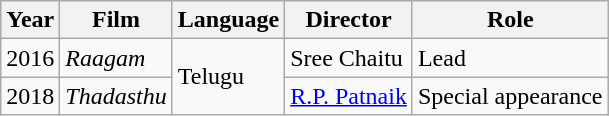<table class="wikitable">
<tr>
<th>Year</th>
<th>Film</th>
<th>Language</th>
<th>Director</th>
<th>Role</th>
</tr>
<tr>
<td>2016</td>
<td><em>Raagam</em></td>
<td rowspan="2">Telugu</td>
<td>Sree Chaitu</td>
<td>Lead</td>
</tr>
<tr>
<td>2018</td>
<td><em>Thadasthu</em></td>
<td><a href='#'>R.P. Patnaik</a></td>
<td>Special appearance</td>
</tr>
</table>
